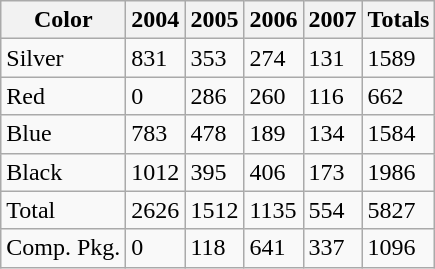<table class="wikitable">
<tr>
<th>Color</th>
<th>2004</th>
<th>2005</th>
<th>2006</th>
<th>2007</th>
<th>Totals</th>
</tr>
<tr>
<td>Silver</td>
<td>831</td>
<td>353</td>
<td>274</td>
<td>131</td>
<td>1589</td>
</tr>
<tr>
<td>Red</td>
<td>0</td>
<td>286</td>
<td>260</td>
<td>116</td>
<td>662</td>
</tr>
<tr>
<td>Blue</td>
<td>783</td>
<td>478</td>
<td>189</td>
<td>134</td>
<td>1584</td>
</tr>
<tr>
<td>Black</td>
<td>1012</td>
<td>395</td>
<td>406</td>
<td>173</td>
<td>1986</td>
</tr>
<tr>
<td>Total</td>
<td>2626</td>
<td>1512</td>
<td>1135</td>
<td>554</td>
<td>5827</td>
</tr>
<tr>
<td>Comp. Pkg.</td>
<td>0</td>
<td>118</td>
<td>641</td>
<td>337</td>
<td>1096</td>
</tr>
</table>
